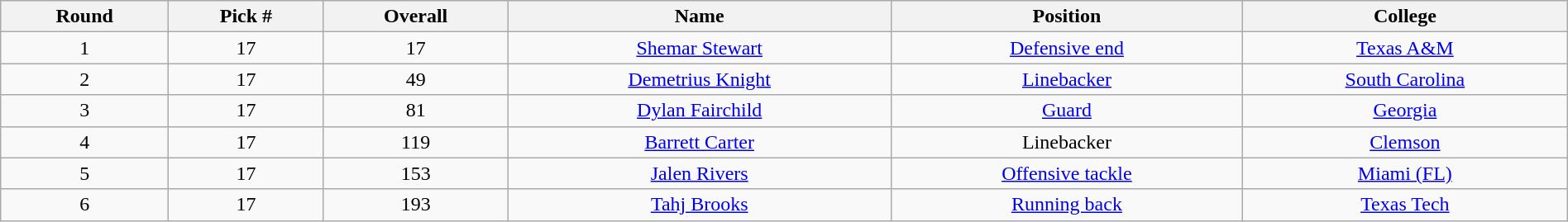<table class="wikitable sortable sortable" style="width: 100%; text-align:center">
<tr>
<th>Round</th>
<th>Pick #</th>
<th>Overall</th>
<th>Name</th>
<th>Position</th>
<th>College</th>
</tr>
<tr>
<td>1</td>
<td>17</td>
<td>17</td>
<td><a href='#'>Shemar Stewart</a></td>
<td><a href='#'>Defensive end</a></td>
<td><a href='#'>Texas A&M</a></td>
</tr>
<tr>
<td>2</td>
<td>17</td>
<td>49</td>
<td><a href='#'>Demetrius Knight</a></td>
<td><a href='#'>Linebacker</a></td>
<td><a href='#'>South Carolina</a></td>
</tr>
<tr>
<td>3</td>
<td>17</td>
<td>81</td>
<td><a href='#'>Dylan Fairchild</a></td>
<td><a href='#'>Guard</a></td>
<td><a href='#'>Georgia</a></td>
</tr>
<tr>
<td>4</td>
<td>17</td>
<td>119</td>
<td><a href='#'>Barrett Carter</a></td>
<td>Linebacker</td>
<td><a href='#'>Clemson</a></td>
</tr>
<tr>
<td>5</td>
<td>17</td>
<td>153</td>
<td><a href='#'>Jalen Rivers</a></td>
<td><a href='#'>Offensive tackle</a></td>
<td><a href='#'>Miami (FL)</a></td>
</tr>
<tr>
<td>6</td>
<td>17</td>
<td>193</td>
<td><a href='#'>Tahj Brooks</a></td>
<td><a href='#'>Running back</a></td>
<td><a href='#'>Texas Tech</a></td>
</tr>
</table>
